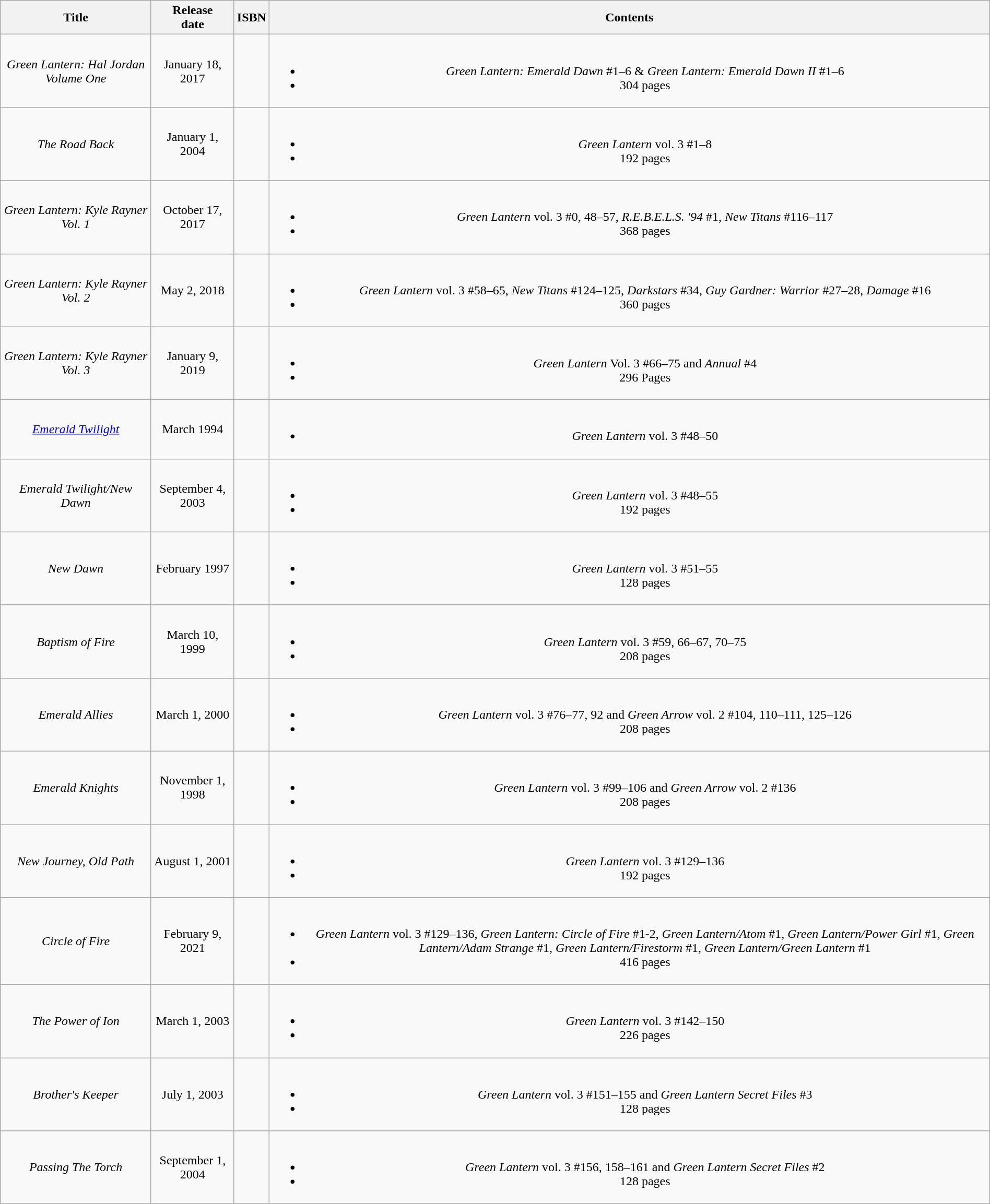<table class="wikitable" style="width:100%;">
<tr style="text-align: center;">
<th>Title</th>
<th>Release<br>date</th>
<th>ISBN</th>
<th>Contents</th>
</tr>
<tr style="text-align: center;">
<td><em>Green Lantern: Hal Jordan Volume One</em></td>
<td>January 18, 2017</td>
<td></td>
<td><br><ul><li><em>Green Lantern: Emerald Dawn</em> #1–6 & <em>Green Lantern: Emerald Dawn II</em> #1–6</li><li>304 pages</li></ul></td>
</tr>
<tr style="text-align: center;">
<td><em>The Road Back</em></td>
<td>January 1, 2004</td>
<td></td>
<td><br><ul><li><em>Green Lantern</em> vol. 3 #1–8</li><li>192 pages</li></ul></td>
</tr>
<tr style="text-align: center;">
<td><em>Green Lantern: Kyle Rayner Vol. 1</em></td>
<td>October 17, 2017</td>
<td></td>
<td><br><ul><li><em>Green Lantern</em> vol. 3 #0, 48–57, <em>R.E.B.E.L.S. '94</em> #1, <em>New Titans</em> #116–117</li><li>368 pages</li></ul></td>
</tr>
<tr style="text-align: center;">
<td><em>Green Lantern: Kyle Rayner Vol. 2</em></td>
<td>May 2, 2018</td>
<td></td>
<td><br><ul><li><em>Green Lantern</em> vol. 3 #58–65, <em>New Titans</em> #124–125, <em>Darkstars</em> #34, <em>Guy Gardner: Warrior</em> #27–28, <em>Damage</em> #16</li><li>360 pages</li></ul></td>
</tr>
<tr style="text-align: center;">
<td><em>Green Lantern: Kyle Rayner Vol. 3</em></td>
<td>January 9, 2019</td>
<td></td>
<td><br><ul><li><em>Green Lantern</em> Vol. 3  #66–75 and <em>Annual</em> #4</li><li>296 Pages</li></ul></td>
</tr>
<tr style="text-align: center;">
<td><em><a href='#'>Emerald Twilight</a></em></td>
<td>March 1994</td>
<td></td>
<td><br><ul><li><em>Green Lantern</em> vol. 3 #48–50</li></ul></td>
</tr>
<tr style="text-align: center;">
<td><em>Emerald Twilight/New Dawn</em></td>
<td>September 4, 2003</td>
<td></td>
<td><br><ul><li><em>Green Lantern</em> vol. 3 #48–55</li><li>192 pages</li></ul></td>
</tr>
<tr style="text-align: center;">
<td><em>New Dawn</em></td>
<td>February 1997</td>
<td></td>
<td><br><ul><li><em>Green Lantern</em> vol. 3 #51–55</li><li>128 pages</li></ul></td>
</tr>
<tr style="text-align: center;">
<td><em>Baptism of Fire</em></td>
<td>March 10, 1999</td>
<td></td>
<td><br><ul><li><em>Green Lantern</em> vol. 3 #59, 66–67, 70–75</li><li>208 pages</li></ul></td>
</tr>
<tr style="text-align: center;">
<td><em>Emerald Allies</em></td>
<td>March 1, 2000</td>
<td></td>
<td><br><ul><li><em>Green Lantern</em> vol. 3 #76–77, 92 and <em>Green Arrow</em> vol. 2 #104, 110–111, 125–126</li><li>208 pages</li></ul></td>
</tr>
<tr style="text-align: center;">
<td><em>Emerald Knights</em></td>
<td>November 1, 1998</td>
<td></td>
<td><br><ul><li><em>Green Lantern</em> vol. 3 #99–106 and <em>Green Arrow</em> vol. 2 #136</li><li>208 pages</li></ul></td>
</tr>
<tr style="text-align: center;">
<td><em>New Journey, Old Path</em></td>
<td>August 1, 2001</td>
<td></td>
<td><br><ul><li><em>Green Lantern</em> vol. 3 #129–136</li><li>192 pages</li></ul></td>
</tr>
<tr style="text-align: center;">
<td><em>Circle of Fire</em></td>
<td>February 9, 2021</td>
<td></td>
<td><br><ul><li><em>Green Lantern</em> vol. 3 #129–136, <em>Green Lantern: Circle of Fire</em> #1-2, <em>Green Lantern/Atom</em> #1, <em>Green Lantern/Power Girl</em> #1, <em>Green Lantern/Adam Strange</em> #1, <em>Green Lantern/Firestorm</em> #1, <em>Green Lantern/Green Lantern</em> #1</li><li>416 pages</li></ul></td>
</tr>
<tr style="text-align: center;">
<td><em>The Power of Ion</em></td>
<td>March 1, 2003</td>
<td></td>
<td><br><ul><li><em>Green Lantern</em> vol. 3 #142–150</li><li>226 pages</li></ul></td>
</tr>
<tr style="text-align: center;">
<td><em>Brother's Keeper</em></td>
<td>July 1, 2003</td>
<td></td>
<td><br><ul><li><em>Green Lantern</em> vol. 3 #151–155 and <em>Green Lantern Secret Files</em> #3</li><li>128 pages</li></ul></td>
</tr>
<tr style="text-align: center;">
<td><em>Passing The Torch</em></td>
<td>September 1, 2004</td>
<td></td>
<td><br><ul><li><em>Green Lantern</em> vol. 3 #156, 158–161 and <em>Green Lantern Secret Files</em> #2</li><li>128 pages</li></ul></td>
</tr>
</table>
